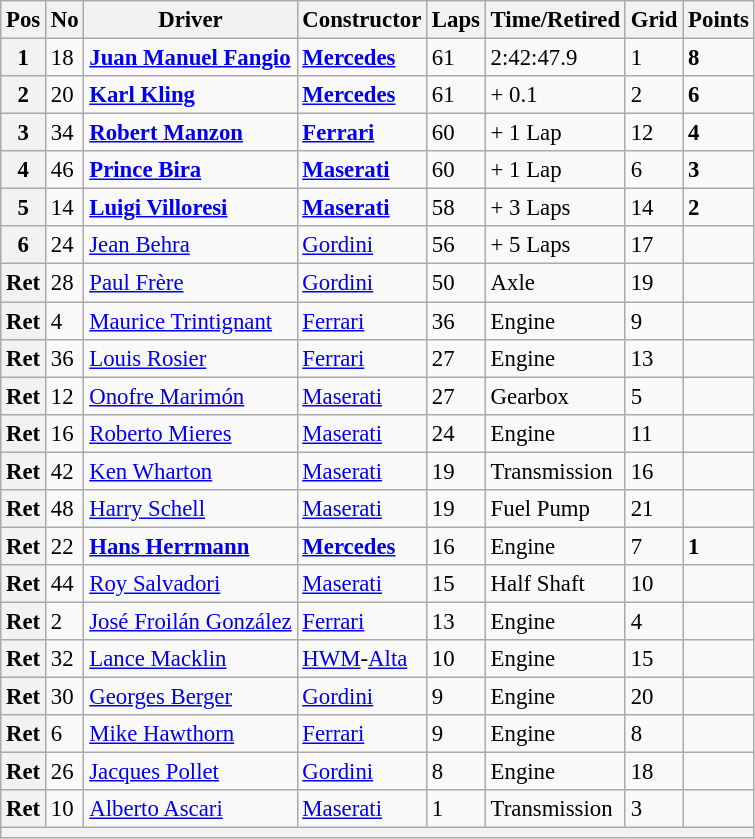<table class="wikitable" style="font-size:95%;">
<tr>
<th>Pos</th>
<th>No</th>
<th>Driver</th>
<th>Constructor</th>
<th>Laps</th>
<th>Time/Retired</th>
<th>Grid</th>
<th>Points</th>
</tr>
<tr>
<th>1</th>
<td>18</td>
<td> <strong><a href='#'>Juan Manuel Fangio</a></strong></td>
<td><strong><a href='#'>Mercedes</a></strong></td>
<td>61</td>
<td>2:42:47.9</td>
<td>1</td>
<td><strong>8</strong></td>
</tr>
<tr>
<th>2</th>
<td>20</td>
<td> <strong><a href='#'>Karl Kling</a></strong></td>
<td><strong><a href='#'>Mercedes</a></strong></td>
<td>61</td>
<td>+ 0.1</td>
<td>2</td>
<td><strong>6</strong></td>
</tr>
<tr>
<th>3</th>
<td>34</td>
<td> <strong><a href='#'>Robert Manzon</a></strong></td>
<td><strong><a href='#'>Ferrari</a></strong></td>
<td>60</td>
<td>+ 1 Lap</td>
<td>12</td>
<td><strong>4</strong></td>
</tr>
<tr>
<th>4</th>
<td>46</td>
<td> <strong><a href='#'>Prince Bira</a></strong></td>
<td><strong><a href='#'>Maserati</a></strong></td>
<td>60</td>
<td>+ 1 Lap</td>
<td>6</td>
<td><strong>3</strong></td>
</tr>
<tr>
<th>5</th>
<td>14</td>
<td> <strong><a href='#'>Luigi Villoresi</a></strong></td>
<td><strong><a href='#'>Maserati</a></strong></td>
<td>58</td>
<td>+ 3 Laps</td>
<td>14</td>
<td><strong>2</strong></td>
</tr>
<tr>
<th>6</th>
<td>24</td>
<td> <a href='#'>Jean Behra</a></td>
<td><a href='#'>Gordini</a></td>
<td>56</td>
<td>+ 5 Laps</td>
<td>17</td>
<td> </td>
</tr>
<tr>
<th>Ret</th>
<td>28</td>
<td> <a href='#'>Paul Frère</a></td>
<td><a href='#'>Gordini</a></td>
<td>50</td>
<td>Axle</td>
<td>19</td>
<td> </td>
</tr>
<tr>
<th>Ret</th>
<td>4</td>
<td> <a href='#'>Maurice Trintignant</a></td>
<td><a href='#'>Ferrari</a></td>
<td>36</td>
<td>Engine</td>
<td>9</td>
<td> </td>
</tr>
<tr>
<th>Ret</th>
<td>36</td>
<td> <a href='#'>Louis Rosier</a></td>
<td><a href='#'>Ferrari</a></td>
<td>27</td>
<td>Engine</td>
<td>13</td>
<td> </td>
</tr>
<tr>
<th>Ret</th>
<td>12</td>
<td> <a href='#'>Onofre Marimón</a></td>
<td><a href='#'>Maserati</a></td>
<td>27</td>
<td>Gearbox</td>
<td>5</td>
<td> </td>
</tr>
<tr>
<th>Ret</th>
<td>16</td>
<td> <a href='#'>Roberto Mieres</a></td>
<td><a href='#'>Maserati</a></td>
<td>24</td>
<td>Engine</td>
<td>11</td>
<td> </td>
</tr>
<tr>
<th>Ret</th>
<td>42</td>
<td> <a href='#'>Ken Wharton</a></td>
<td><a href='#'>Maserati</a></td>
<td>19</td>
<td>Transmission</td>
<td>16</td>
<td> </td>
</tr>
<tr>
<th>Ret</th>
<td>48</td>
<td> <a href='#'>Harry Schell</a></td>
<td><a href='#'>Maserati</a></td>
<td>19</td>
<td>Fuel Pump</td>
<td>21</td>
<td> </td>
</tr>
<tr>
<th>Ret</th>
<td>22</td>
<td> <strong><a href='#'>Hans Herrmann</a></strong></td>
<td><strong><a href='#'>Mercedes</a></strong></td>
<td>16</td>
<td>Engine</td>
<td>7</td>
<td><strong>1</strong></td>
</tr>
<tr>
<th>Ret</th>
<td>44</td>
<td> <a href='#'>Roy Salvadori</a></td>
<td><a href='#'>Maserati</a></td>
<td>15</td>
<td>Half Shaft</td>
<td>10</td>
<td> </td>
</tr>
<tr>
<th>Ret</th>
<td>2</td>
<td> <a href='#'>José Froilán González</a></td>
<td><a href='#'>Ferrari</a></td>
<td>13</td>
<td>Engine</td>
<td>4</td>
<td> </td>
</tr>
<tr>
<th>Ret</th>
<td>32</td>
<td> <a href='#'>Lance Macklin</a></td>
<td><a href='#'>HWM</a>-<a href='#'>Alta</a></td>
<td>10</td>
<td>Engine</td>
<td>15</td>
<td> </td>
</tr>
<tr>
<th>Ret</th>
<td>30</td>
<td> <a href='#'>Georges Berger</a></td>
<td><a href='#'>Gordini</a></td>
<td>9</td>
<td>Engine</td>
<td>20</td>
<td> </td>
</tr>
<tr>
<th>Ret</th>
<td>6</td>
<td> <a href='#'>Mike Hawthorn</a></td>
<td><a href='#'>Ferrari</a></td>
<td>9</td>
<td>Engine</td>
<td>8</td>
<td> </td>
</tr>
<tr>
<th>Ret</th>
<td>26</td>
<td> <a href='#'>Jacques Pollet</a></td>
<td><a href='#'>Gordini</a></td>
<td>8</td>
<td>Engine</td>
<td>18</td>
<td> </td>
</tr>
<tr>
<th>Ret</th>
<td>10</td>
<td> <a href='#'>Alberto Ascari</a></td>
<td><a href='#'>Maserati</a></td>
<td>1</td>
<td>Transmission</td>
<td>3</td>
<td> </td>
</tr>
<tr>
<th colspan="8"></th>
</tr>
</table>
